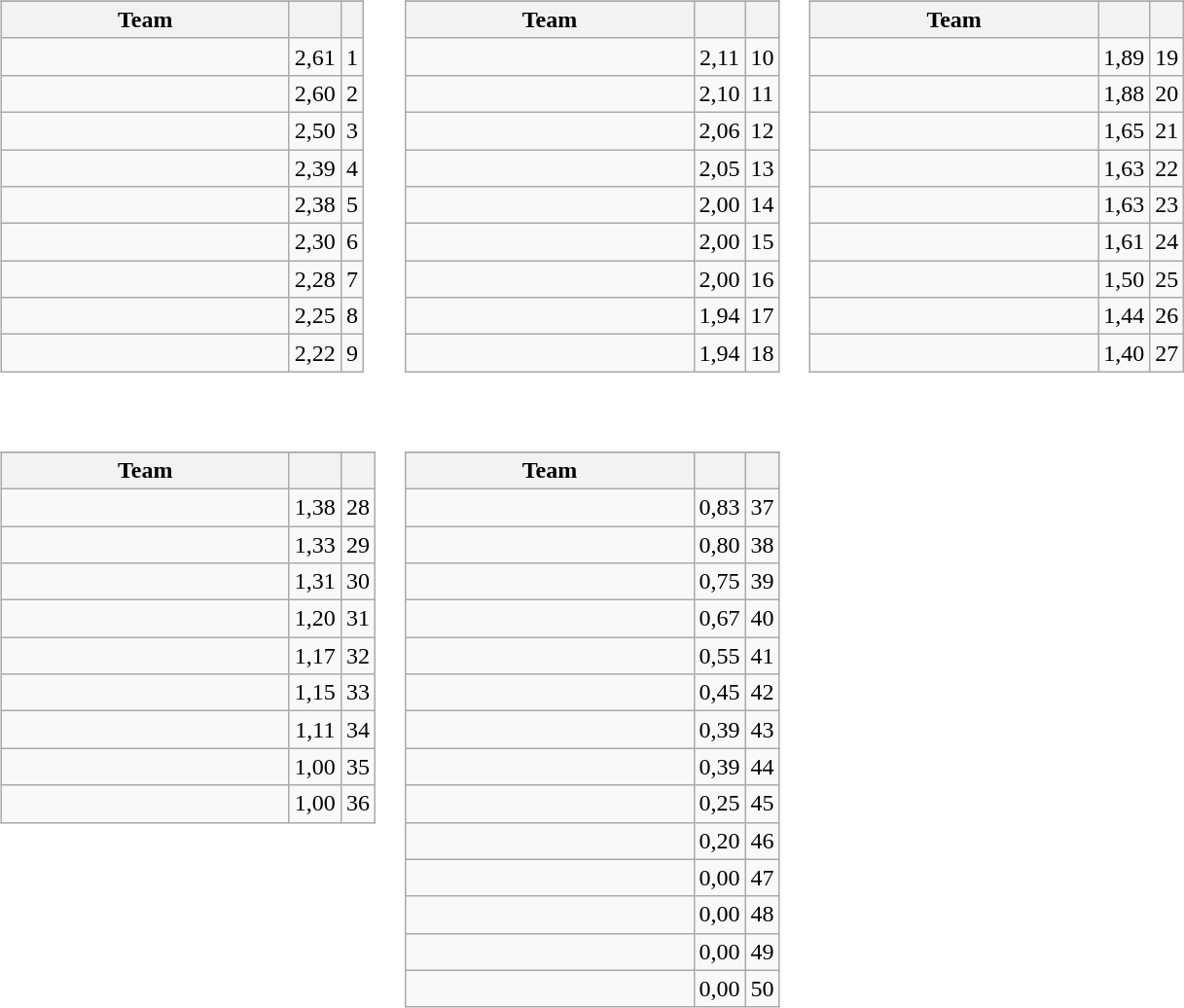<table>
<tr valign=top>
<td><br><table class="wikitable">
<tr>
</tr>
<tr>
<th width=190>Team</th>
<th></th>
<th></th>
</tr>
<tr>
<td><strong></strong></td>
<td align=center>2,61</td>
<td align=center>1</td>
</tr>
<tr>
<td></td>
<td align=center>2,60</td>
<td align=center>2</td>
</tr>
<tr>
<td></td>
<td align=center>2,50</td>
<td align=center>3</td>
</tr>
<tr>
<td><strong></strong></td>
<td align=center>2,39</td>
<td align=center>4</td>
</tr>
<tr>
<td></td>
<td align=center>2,38</td>
<td align=center>5</td>
</tr>
<tr>
<td></td>
<td align=center>2,30</td>
<td align=center>6</td>
</tr>
<tr>
<td><strong></strong></td>
<td align=center>2,28</td>
<td align=center>7</td>
</tr>
<tr>
<td><strong></strong></td>
<td align=center>2,25</td>
<td align=center>8</td>
</tr>
<tr>
<td></td>
<td align=center>2,22</td>
<td align=center>9</td>
</tr>
</table>
</td>
<td><br><table class="wikitable">
<tr>
</tr>
<tr>
<th width=190>Team</th>
<th></th>
<th></th>
</tr>
<tr>
<td></td>
<td align=center>2,11</td>
<td align=center>10</td>
</tr>
<tr>
<td><strong></strong></td>
<td align=center>2,10</td>
<td align=center>11</td>
</tr>
<tr>
<td><strong></strong></td>
<td align=center>2,06</td>
<td align=center>12</td>
</tr>
<tr>
<td></td>
<td align=center>2,05</td>
<td align=center>13</td>
</tr>
<tr>
<td><strong></strong></td>
<td align=center>2,00</td>
<td align=center>14</td>
</tr>
<tr>
<td><strong></strong></td>
<td align=center>2,00</td>
<td align=center>15</td>
</tr>
<tr>
<td></td>
<td align=center>2,00</td>
<td align=center>16</td>
</tr>
<tr>
<td><strong></strong></td>
<td align=center>1,94</td>
<td align=center>17</td>
</tr>
<tr>
<td><strong></strong></td>
<td align=center>1,94</td>
<td align=center>18</td>
</tr>
</table>
</td>
<td><br><table class="wikitable">
<tr>
</tr>
<tr>
<th width=190>Team</th>
<th></th>
<th></th>
</tr>
<tr>
<td><strong></strong></td>
<td align=center>1,89</td>
<td align=center>19</td>
</tr>
<tr>
<td><strong> </strong></td>
<td align=center>1,88</td>
<td align=center>20</td>
</tr>
<tr>
<td></td>
<td align=center>1,65</td>
<td align=center>21</td>
</tr>
<tr>
<td></td>
<td align=center>1,63</td>
<td align=center>22</td>
</tr>
<tr>
<td></td>
<td align=center>1,63</td>
<td align=center>23</td>
</tr>
<tr>
<td></td>
<td align=center>1,61</td>
<td align=center>24</td>
</tr>
<tr>
<td></td>
<td align=center>1,50</td>
<td align=center>25</td>
</tr>
<tr>
<td><strong> </strong></td>
<td align=center>1,44</td>
<td align=center>26</td>
</tr>
<tr>
<td></td>
<td align=center>1,40</td>
<td align=center>27</td>
</tr>
</table>
</td>
</tr>
<tr valign=top>
<td><br><table class="wikitable">
<tr>
</tr>
<tr>
<th width=190>Team</th>
<th></th>
<th></th>
</tr>
<tr>
<td></td>
<td align=center>1,38</td>
<td align=center>28</td>
</tr>
<tr>
<td></td>
<td align=center>1,33</td>
<td align=center>29</td>
</tr>
<tr>
<td></td>
<td align=center>1,31</td>
<td align=center>30</td>
</tr>
<tr>
<td></td>
<td align=center>1,20</td>
<td align=center>31</td>
</tr>
<tr>
<td></td>
<td align=center>1,17</td>
<td align=center>32</td>
</tr>
<tr>
<td></td>
<td align=center>1,15</td>
<td align=center>33</td>
</tr>
<tr>
<td></td>
<td align=center>1,11</td>
<td align=center>34</td>
</tr>
<tr>
<td></td>
<td align=center>1,00</td>
<td align=center>35</td>
</tr>
<tr>
<td><strong> </strong></td>
<td align=center>1,00</td>
<td align=center>36</td>
</tr>
</table>
</td>
<td><br><table class="wikitable">
<tr>
</tr>
<tr>
<th width=190>Team</th>
<th></th>
<th></th>
</tr>
<tr>
<td></td>
<td align=center>0,83</td>
<td align=center>37</td>
</tr>
<tr>
<td></td>
<td align=center>0,80</td>
<td align=center>38</td>
</tr>
<tr>
<td></td>
<td align=center>0,75</td>
<td align=center>39</td>
</tr>
<tr>
<td></td>
<td align=center>0,67</td>
<td align=center>40</td>
</tr>
<tr>
<td></td>
<td align=center>0,55</td>
<td align=center>41</td>
</tr>
<tr>
<td></td>
<td align=center>0,45</td>
<td align=center>42</td>
</tr>
<tr>
<td></td>
<td align=center>0,39</td>
<td align=center>43</td>
</tr>
<tr>
<td></td>
<td align=center>0,39</td>
<td align=center>44</td>
</tr>
<tr>
<td></td>
<td align=center>0,25</td>
<td align=center>45</td>
</tr>
<tr>
<td></td>
<td align=center>0,20</td>
<td align=center>46</td>
</tr>
<tr>
<td></td>
<td align=center>0,00</td>
<td align=center>47</td>
</tr>
<tr>
<td></td>
<td align=center>0,00</td>
<td align=center>48</td>
</tr>
<tr>
<td></td>
<td align=center>0,00</td>
<td align=center>49</td>
</tr>
<tr>
<td></td>
<td align=center>0,00</td>
<td align=center>50</td>
</tr>
</table>
</td>
</tr>
</table>
